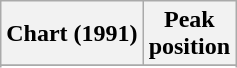<table class="wikitable sortable plainrowheaders" style="text-align:center">
<tr>
<th scope="col">Chart (1991)</th>
<th scope="col">Peak<br>position</th>
</tr>
<tr>
</tr>
<tr>
</tr>
<tr>
</tr>
</table>
